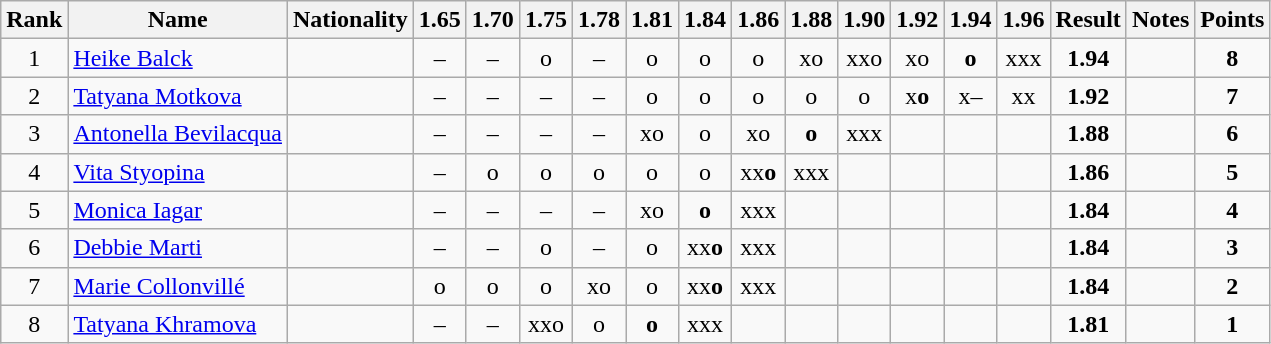<table class="wikitable sortable" style="text-align:center">
<tr>
<th>Rank</th>
<th>Name</th>
<th>Nationality</th>
<th>1.65</th>
<th>1.70</th>
<th>1.75</th>
<th>1.78</th>
<th>1.81</th>
<th>1.84</th>
<th>1.86</th>
<th>1.88</th>
<th>1.90</th>
<th>1.92</th>
<th>1.94</th>
<th>1.96</th>
<th>Result</th>
<th>Notes</th>
<th>Points</th>
</tr>
<tr>
<td>1</td>
<td align=left><a href='#'>Heike Balck</a></td>
<td align=left></td>
<td>–</td>
<td>–</td>
<td>o</td>
<td>–</td>
<td>o</td>
<td>o</td>
<td>o</td>
<td>xo</td>
<td>xxo</td>
<td>xo</td>
<td><strong>o</strong></td>
<td>xxx</td>
<td><strong>1.94</strong></td>
<td></td>
<td><strong>8</strong></td>
</tr>
<tr>
<td>2</td>
<td align=left><a href='#'>Tatyana Motkova</a></td>
<td align=left></td>
<td>–</td>
<td>–</td>
<td>–</td>
<td>–</td>
<td>o</td>
<td>o</td>
<td>o</td>
<td>o</td>
<td>o</td>
<td>x<strong>o</strong></td>
<td>x–</td>
<td>xx</td>
<td><strong>1.92</strong></td>
<td></td>
<td><strong>7</strong></td>
</tr>
<tr>
<td>3</td>
<td align=left><a href='#'>Antonella Bevilacqua</a></td>
<td align=left></td>
<td>–</td>
<td>–</td>
<td>–</td>
<td>–</td>
<td>xo</td>
<td>o</td>
<td>xo</td>
<td><strong>o</strong></td>
<td>xxx</td>
<td></td>
<td></td>
<td></td>
<td><strong>1.88</strong></td>
<td></td>
<td><strong>6</strong></td>
</tr>
<tr>
<td>4</td>
<td align=left><a href='#'>Vita Styopina</a></td>
<td align=left></td>
<td>–</td>
<td>o</td>
<td>o</td>
<td>o</td>
<td>o</td>
<td>o</td>
<td>xx<strong>o</strong></td>
<td>xxx</td>
<td></td>
<td></td>
<td></td>
<td></td>
<td><strong>1.86</strong></td>
<td></td>
<td><strong>5</strong></td>
</tr>
<tr>
<td>5</td>
<td align=left><a href='#'>Monica Iagar</a></td>
<td align=left></td>
<td>–</td>
<td>–</td>
<td>–</td>
<td>–</td>
<td>xo</td>
<td><strong>o</strong></td>
<td>xxx</td>
<td></td>
<td></td>
<td></td>
<td></td>
<td></td>
<td><strong>1.84</strong></td>
<td></td>
<td><strong>4</strong></td>
</tr>
<tr>
<td>6</td>
<td align=left><a href='#'>Debbie Marti</a></td>
<td align=left></td>
<td>–</td>
<td>–</td>
<td>o</td>
<td>–</td>
<td>o</td>
<td>xx<strong>o</strong></td>
<td>xxx</td>
<td></td>
<td></td>
<td></td>
<td></td>
<td></td>
<td><strong>1.84</strong></td>
<td></td>
<td><strong>3</strong></td>
</tr>
<tr>
<td>7</td>
<td align=left><a href='#'>Marie Collonvillé</a></td>
<td align=left></td>
<td>o</td>
<td>o</td>
<td>o</td>
<td>xo</td>
<td>o</td>
<td>xx<strong>o</strong></td>
<td>xxx</td>
<td></td>
<td></td>
<td></td>
<td></td>
<td></td>
<td><strong>1.84</strong></td>
<td></td>
<td><strong>2</strong></td>
</tr>
<tr>
<td>8</td>
<td align=left><a href='#'>Tatyana Khramova</a></td>
<td align=left></td>
<td>–</td>
<td>–</td>
<td>xxo</td>
<td>o</td>
<td><strong>o</strong></td>
<td>xxx</td>
<td></td>
<td></td>
<td></td>
<td></td>
<td></td>
<td></td>
<td><strong>1.81</strong></td>
<td></td>
<td><strong>1</strong></td>
</tr>
</table>
